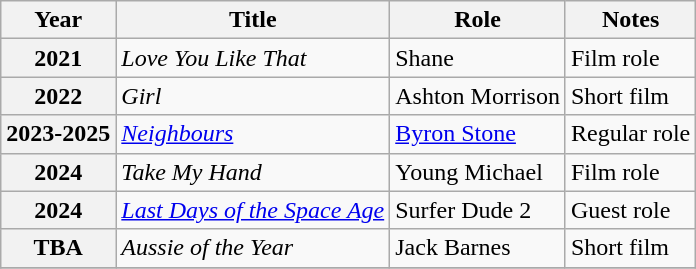<table class="wikitable sortable plainrowheaders">
<tr>
<th scope="col">Year</th>
<th scope="col">Title</th>
<th scope="col">Role</th>
<th scope="col" class="unsortable">Notes</th>
</tr>
<tr>
<th scope="row">2021</th>
<td><em>Love You Like That</em></td>
<td>Shane</td>
<td>Film role</td>
</tr>
<tr>
<th scope="row">2022</th>
<td><em>Girl</em></td>
<td>Ashton Morrison</td>
<td>Short film</td>
</tr>
<tr>
<th scope="row">2023-2025</th>
<td><em><a href='#'>Neighbours</a></em></td>
<td><a href='#'>Byron Stone</a></td>
<td>Regular role</td>
</tr>
<tr>
<th scope="row">2024</th>
<td><em>Take My Hand</em></td>
<td>Young Michael</td>
<td>Film role</td>
</tr>
<tr>
<th scope="row">2024</th>
<td><em><a href='#'>Last Days of the Space Age</a></em></td>
<td>Surfer Dude 2</td>
<td>Guest role</td>
</tr>
<tr>
<th scope="row">TBA</th>
<td><em>Aussie of the Year</em></td>
<td>Jack Barnes</td>
<td>Short film</td>
</tr>
<tr>
</tr>
</table>
